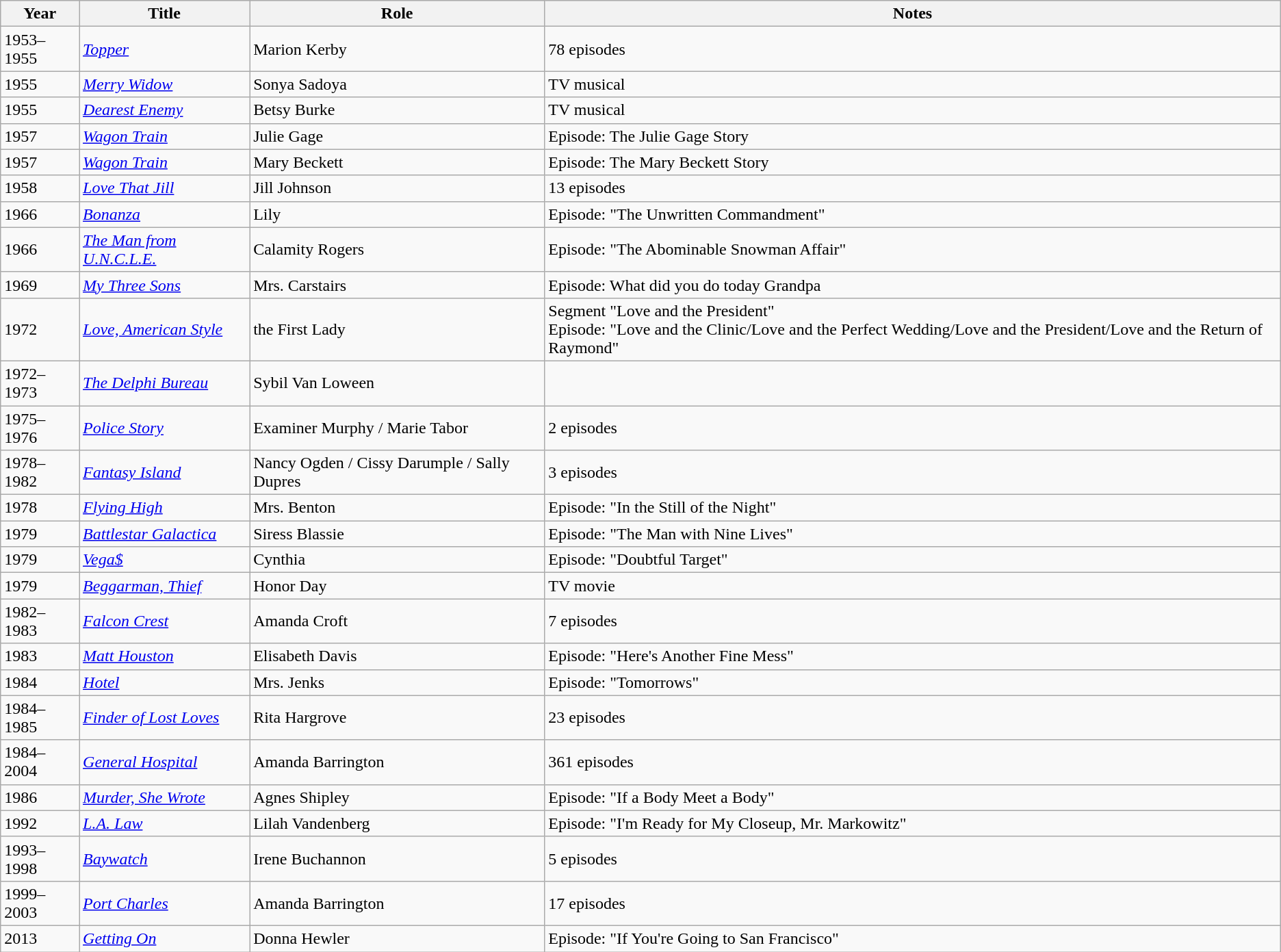<table class="wikitable">
<tr>
<th>Year</th>
<th>Title</th>
<th>Role</th>
<th>Notes</th>
</tr>
<tr>
<td>1953–1955</td>
<td><em><a href='#'>Topper</a></em></td>
<td>Marion Kerby</td>
<td>78 episodes</td>
</tr>
<tr>
<td>1955</td>
<td><em><a href='#'>Merry Widow</a></em></td>
<td>Sonya Sadoya</td>
<td>TV musical</td>
</tr>
<tr>
<td>1955</td>
<td><em><a href='#'>Dearest Enemy</a></em></td>
<td>Betsy Burke</td>
<td>TV musical</td>
</tr>
<tr>
<td>1957</td>
<td><em><a href='#'>Wagon Train</a></em></td>
<td>Julie Gage</td>
<td>Episode: The Julie Gage Story</td>
</tr>
<tr>
<td>1957</td>
<td><em><a href='#'>Wagon Train</a></em></td>
<td>Mary Beckett</td>
<td>Episode: The Mary Beckett Story</td>
</tr>
<tr>
<td>1958</td>
<td><em><a href='#'>Love That Jill</a></em></td>
<td>Jill Johnson</td>
<td>13 episodes</td>
</tr>
<tr>
<td>1966</td>
<td><em><a href='#'>Bonanza</a></em></td>
<td>Lily</td>
<td>Episode: "The Unwritten Commandment"</td>
</tr>
<tr>
<td>1966</td>
<td><em><a href='#'>The Man from U.N.C.L.E.</a></em></td>
<td>Calamity Rogers</td>
<td>Episode: "The Abominable Snowman Affair"</td>
</tr>
<tr>
<td>1969</td>
<td><em><a href='#'>My Three Sons</a></em></td>
<td>Mrs. Carstairs</td>
<td>Episode: What did you do today Grandpa</td>
</tr>
<tr>
<td>1972</td>
<td><em><a href='#'>Love, American Style</a></em></td>
<td>the First Lady</td>
<td>Segment "Love and the President"<br> Episode: "Love and the Clinic/Love and the Perfect Wedding/Love and the President/Love and the Return of Raymond"</td>
</tr>
<tr>
<td>1972–1973</td>
<td><em><a href='#'>The Delphi Bureau</a></em></td>
<td>Sybil Van Loween</td>
<td></td>
</tr>
<tr>
<td>1975–1976</td>
<td><em><a href='#'>Police Story</a></em></td>
<td>Examiner Murphy / Marie Tabor</td>
<td>2 episodes</td>
</tr>
<tr>
<td>1978–1982</td>
<td><em><a href='#'>Fantasy Island</a></em></td>
<td>Nancy Ogden / Cissy Darumple / Sally Dupres</td>
<td>3 episodes</td>
</tr>
<tr>
<td>1978</td>
<td><em><a href='#'>Flying High</a></em></td>
<td>Mrs. Benton</td>
<td>Episode: "In the Still of the Night"</td>
</tr>
<tr>
<td>1979</td>
<td><em><a href='#'>Battlestar Galactica</a></em></td>
<td>Siress Blassie</td>
<td>Episode: "The Man with Nine Lives"</td>
</tr>
<tr>
<td>1979</td>
<td><em><a href='#'>Vega$</a></em></td>
<td>Cynthia</td>
<td>Episode: "Doubtful Target"</td>
</tr>
<tr>
<td>1979</td>
<td><em><a href='#'>Beggarman, Thief</a></em></td>
<td>Honor Day</td>
<td>TV movie</td>
</tr>
<tr>
<td>1982–1983</td>
<td><em><a href='#'>Falcon Crest</a></em></td>
<td>Amanda Croft</td>
<td>7 episodes</td>
</tr>
<tr>
<td>1983</td>
<td><em><a href='#'>Matt Houston</a></em></td>
<td>Elisabeth Davis</td>
<td>Episode: "Here's Another Fine Mess"</td>
</tr>
<tr>
<td>1984</td>
<td><em><a href='#'>Hotel</a></em></td>
<td>Mrs. Jenks</td>
<td>Episode: "Tomorrows"</td>
</tr>
<tr>
<td>1984–1985</td>
<td><em><a href='#'>Finder of Lost Loves</a></em></td>
<td>Rita Hargrove</td>
<td>23 episodes</td>
</tr>
<tr>
<td>1984–2004</td>
<td><em><a href='#'>General Hospital</a></em></td>
<td>Amanda Barrington</td>
<td>361 episodes</td>
</tr>
<tr>
<td>1986</td>
<td><em><a href='#'>Murder, She Wrote</a></em></td>
<td>Agnes Shipley</td>
<td>Episode: "If a Body Meet a Body"</td>
</tr>
<tr>
<td>1992</td>
<td><em><a href='#'>L.A. Law</a></em></td>
<td>Lilah Vandenberg</td>
<td>Episode: "I'm Ready for My Closeup, Mr. Markowitz"</td>
</tr>
<tr>
<td>1993–1998</td>
<td><em><a href='#'>Baywatch</a></em></td>
<td>Irene Buchannon</td>
<td>5 episodes</td>
</tr>
<tr>
<td>1999–2003</td>
<td><em><a href='#'>Port Charles</a></em></td>
<td>Amanda Barrington</td>
<td>17 episodes</td>
</tr>
<tr>
<td>2013</td>
<td><em><a href='#'>Getting On</a></em></td>
<td>Donna Hewler</td>
<td>Episode: "If You're Going to San Francisco"</td>
</tr>
</table>
